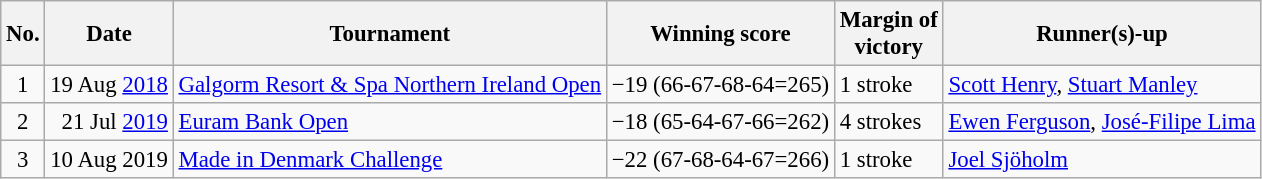<table class="wikitable" style="font-size:95%;">
<tr>
<th>No.</th>
<th>Date</th>
<th>Tournament</th>
<th>Winning score</th>
<th>Margin of<br>victory</th>
<th>Runner(s)-up</th>
</tr>
<tr>
<td align=center>1</td>
<td align=right>19 Aug <a href='#'>2018</a></td>
<td><a href='#'>Galgorm Resort & Spa Northern Ireland Open</a></td>
<td>−19 (66-67-68-64=265)</td>
<td>1 stroke</td>
<td> <a href='#'>Scott Henry</a>,  <a href='#'>Stuart Manley</a></td>
</tr>
<tr>
<td align=center>2</td>
<td align=right>21 Jul <a href='#'>2019</a></td>
<td><a href='#'>Euram Bank Open</a></td>
<td>−18 (65-64-67-66=262)</td>
<td>4 strokes</td>
<td> <a href='#'>Ewen Ferguson</a>,  <a href='#'>José-Filipe Lima</a></td>
</tr>
<tr>
<td align=center>3</td>
<td align=right>10 Aug 2019</td>
<td><a href='#'>Made in Denmark Challenge</a></td>
<td>−22 (67-68-64-67=266)</td>
<td>1 stroke</td>
<td> <a href='#'>Joel Sjöholm</a></td>
</tr>
</table>
